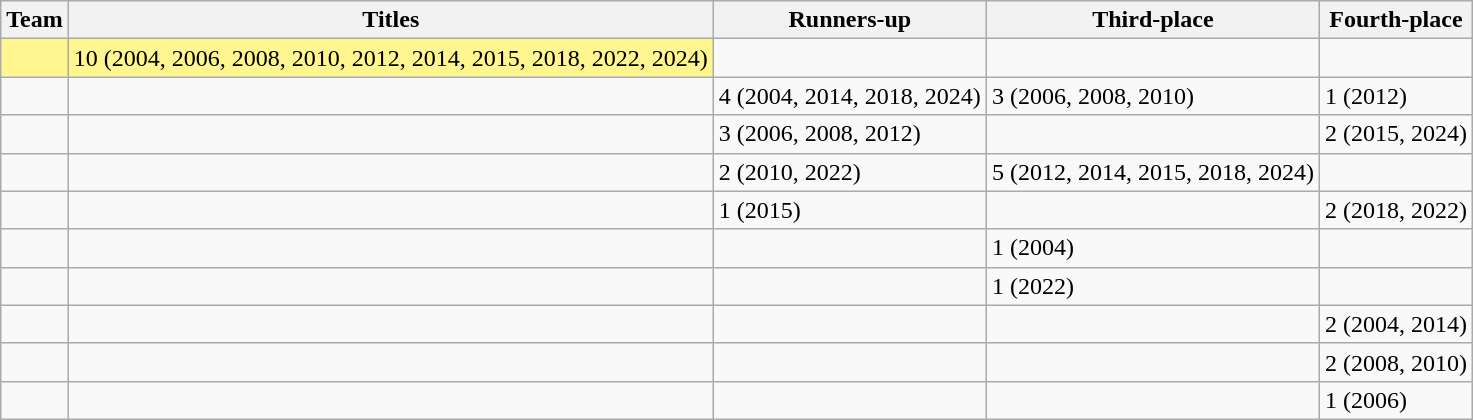<table class="wikitable">
<tr>
<th>Team</th>
<th>Titles</th>
<th>Runners-up</th>
<th>Third-place</th>
<th>Fourth-place</th>
</tr>
<tr>
<td bgcolor=#FFF68F></td>
<td bgcolor=#FFF68F>10 (2004, 2006, 2008, 2010, 2012, 2014, 2015, 2018, 2022, 2024)</td>
<td></td>
<td></td>
<td></td>
</tr>
<tr>
<td></td>
<td></td>
<td>4 (2004, 2014, 2018, 2024)</td>
<td>3 (2006, 2008, 2010)</td>
<td>1 (2012)</td>
</tr>
<tr>
<td></td>
<td></td>
<td>3 (2006, 2008, 2012)</td>
<td></td>
<td>2 (2015, 2024)</td>
</tr>
<tr>
<td></td>
<td></td>
<td>2 (2010, 2022)</td>
<td>5 (2012, 2014, 2015, 2018, 2024)</td>
<td></td>
</tr>
<tr>
<td></td>
<td></td>
<td>1 (2015)</td>
<td></td>
<td>2 (2018, 2022)</td>
</tr>
<tr>
<td></td>
<td></td>
<td></td>
<td>1 (2004)</td>
<td></td>
</tr>
<tr>
<td></td>
<td></td>
<td></td>
<td>1 (2022)</td>
<td></td>
</tr>
<tr>
<td></td>
<td></td>
<td></td>
<td></td>
<td>2 (2004, 2014)</td>
</tr>
<tr>
<td></td>
<td></td>
<td></td>
<td></td>
<td>2 (2008, 2010)</td>
</tr>
<tr>
<td></td>
<td></td>
<td></td>
<td></td>
<td>1 (2006)</td>
</tr>
</table>
